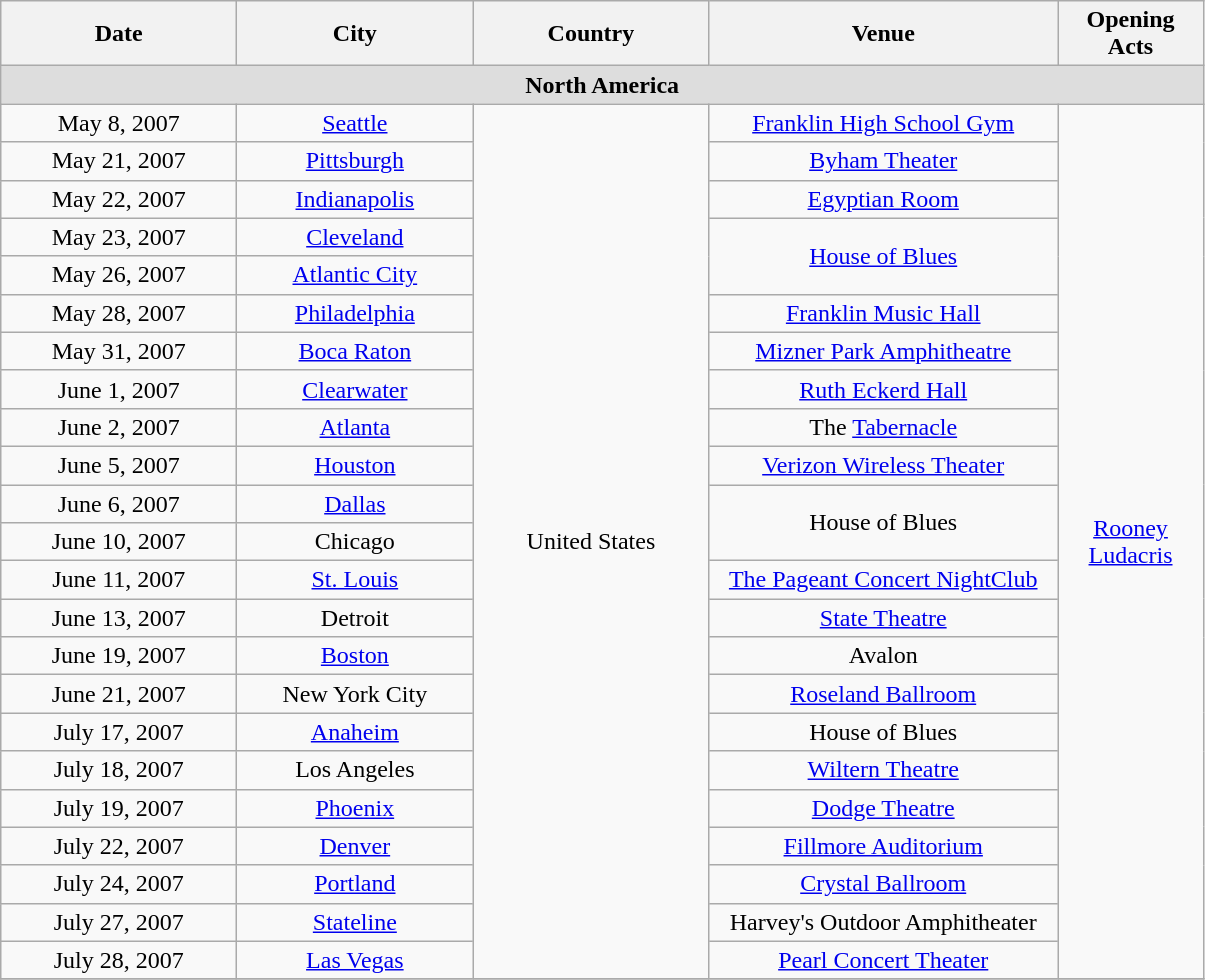<table class="wikitable" style="text-align:center;">
<tr>
<th width="150">Date</th>
<th width="150">City</th>
<th width="150">Country</th>
<th width="225">Venue</th>
<th width="90">Opening Acts</th>
</tr>
<tr bgcolor="#DDDDDD">
<td colspan="5"><strong>North America</strong></td>
</tr>
<tr>
<td>May 8, 2007</td>
<td><a href='#'>Seattle</a></td>
<td rowspan="23">United States</td>
<td><a href='#'>Franklin High School Gym</a></td>
<td rowspan="23"><a href='#'>Rooney</a> <br> <a href='#'>Ludacris</a></td>
</tr>
<tr>
<td>May 21, 2007</td>
<td><a href='#'>Pittsburgh</a></td>
<td><a href='#'>Byham Theater</a></td>
</tr>
<tr>
<td>May 22, 2007</td>
<td><a href='#'>Indianapolis</a></td>
<td><a href='#'>Egyptian Room</a></td>
</tr>
<tr>
<td>May 23, 2007</td>
<td><a href='#'>Cleveland</a></td>
<td rowspan="2"><a href='#'>House of Blues</a></td>
</tr>
<tr>
<td>May 26, 2007</td>
<td><a href='#'>Atlantic City</a></td>
</tr>
<tr>
<td>May 28, 2007</td>
<td><a href='#'>Philadelphia</a></td>
<td><a href='#'>Franklin Music Hall</a></td>
</tr>
<tr>
<td>May 31, 2007</td>
<td><a href='#'>Boca Raton</a></td>
<td><a href='#'>Mizner Park Amphitheatre</a></td>
</tr>
<tr>
<td>June 1, 2007</td>
<td><a href='#'>Clearwater</a></td>
<td><a href='#'>Ruth Eckerd Hall</a></td>
</tr>
<tr>
<td>June 2, 2007</td>
<td><a href='#'>Atlanta</a></td>
<td>The <a href='#'>Tabernacle</a></td>
</tr>
<tr>
<td>June 5, 2007</td>
<td><a href='#'>Houston</a></td>
<td><a href='#'>Verizon Wireless Theater</a></td>
</tr>
<tr>
<td>June 6, 2007</td>
<td><a href='#'>Dallas</a></td>
<td rowspan="2">House of Blues</td>
</tr>
<tr>
<td>June 10, 2007</td>
<td>Chicago</td>
</tr>
<tr>
<td>June 11, 2007</td>
<td><a href='#'>St. Louis</a></td>
<td><a href='#'>The Pageant Concert NightClub</a></td>
</tr>
<tr>
<td>June 13, 2007</td>
<td>Detroit</td>
<td><a href='#'>State Theatre</a></td>
</tr>
<tr>
<td>June 19, 2007</td>
<td><a href='#'>Boston</a></td>
<td>Avalon</td>
</tr>
<tr>
<td>June 21, 2007</td>
<td>New York City</td>
<td><a href='#'>Roseland Ballroom</a></td>
</tr>
<tr>
<td>July 17, 2007</td>
<td><a href='#'>Anaheim</a></td>
<td>House of Blues</td>
</tr>
<tr>
<td>July 18, 2007</td>
<td>Los Angeles</td>
<td><a href='#'>Wiltern Theatre</a></td>
</tr>
<tr>
<td>July 19, 2007</td>
<td><a href='#'>Phoenix</a></td>
<td><a href='#'>Dodge Theatre</a></td>
</tr>
<tr>
<td>July 22, 2007</td>
<td><a href='#'>Denver</a></td>
<td><a href='#'>Fillmore Auditorium</a></td>
</tr>
<tr>
<td>July 24, 2007</td>
<td><a href='#'>Portland</a></td>
<td><a href='#'>Crystal Ballroom</a></td>
</tr>
<tr>
<td>July 27, 2007</td>
<td><a href='#'>Stateline</a></td>
<td>Harvey's Outdoor Amphitheater</td>
</tr>
<tr>
<td>July 28, 2007</td>
<td><a href='#'>Las Vegas</a></td>
<td><a href='#'>Pearl Concert Theater</a></td>
</tr>
<tr>
</tr>
</table>
